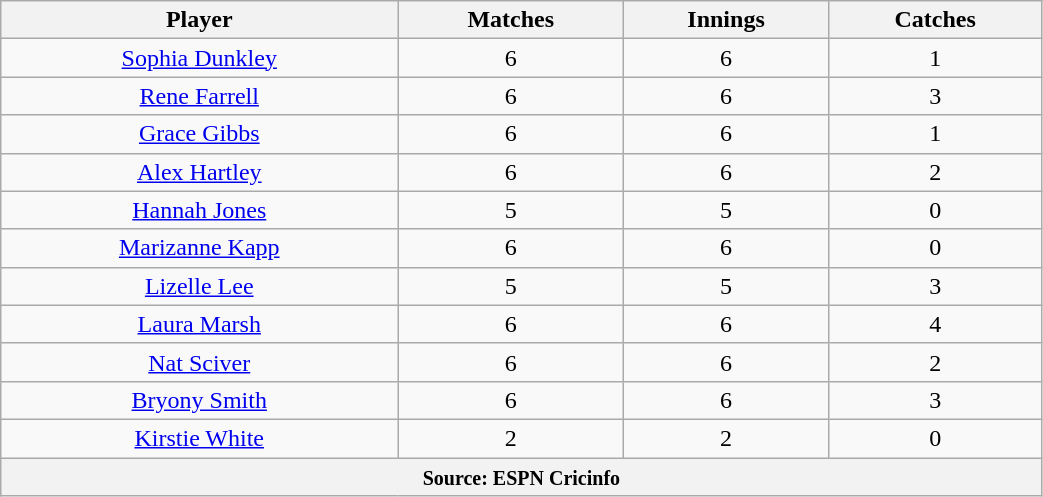<table class="wikitable" style="text-align:center; width:55%;">
<tr>
<th>Player</th>
<th>Matches</th>
<th>Innings</th>
<th>Catches</th>
</tr>
<tr>
<td><a href='#'>Sophia Dunkley</a></td>
<td>6</td>
<td>6</td>
<td>1</td>
</tr>
<tr>
<td><a href='#'>Rene Farrell</a></td>
<td>6</td>
<td>6</td>
<td>3</td>
</tr>
<tr>
<td><a href='#'>Grace Gibbs</a></td>
<td>6</td>
<td>6</td>
<td>1</td>
</tr>
<tr>
<td><a href='#'>Alex Hartley</a></td>
<td>6</td>
<td>6</td>
<td>2</td>
</tr>
<tr>
<td><a href='#'>Hannah Jones</a></td>
<td>5</td>
<td>5</td>
<td>0</td>
</tr>
<tr>
<td><a href='#'>Marizanne Kapp</a></td>
<td>6</td>
<td>6</td>
<td>0</td>
</tr>
<tr>
<td><a href='#'>Lizelle Lee</a></td>
<td>5</td>
<td>5</td>
<td>3</td>
</tr>
<tr>
<td><a href='#'>Laura Marsh</a></td>
<td>6</td>
<td>6</td>
<td>4</td>
</tr>
<tr>
<td><a href='#'>Nat Sciver</a></td>
<td>6</td>
<td>6</td>
<td>2</td>
</tr>
<tr>
<td><a href='#'>Bryony Smith</a></td>
<td>6</td>
<td>6</td>
<td>3</td>
</tr>
<tr>
<td><a href='#'>Kirstie White</a></td>
<td>2</td>
<td>2</td>
<td>0</td>
</tr>
<tr>
<th colspan="4"><small>Source: ESPN Cricinfo </small></th>
</tr>
</table>
